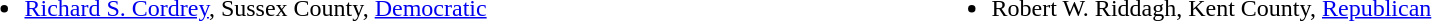<table width=100%>
<tr valign=top>
<td><br><ul><li><a href='#'>Richard S. Cordrey</a>, Sussex County, <a href='#'>Democratic</a></li></ul></td>
<td><br><ul><li>Robert W. Riddagh, Kent County, <a href='#'>Republican</a></li></ul></td>
</tr>
</table>
